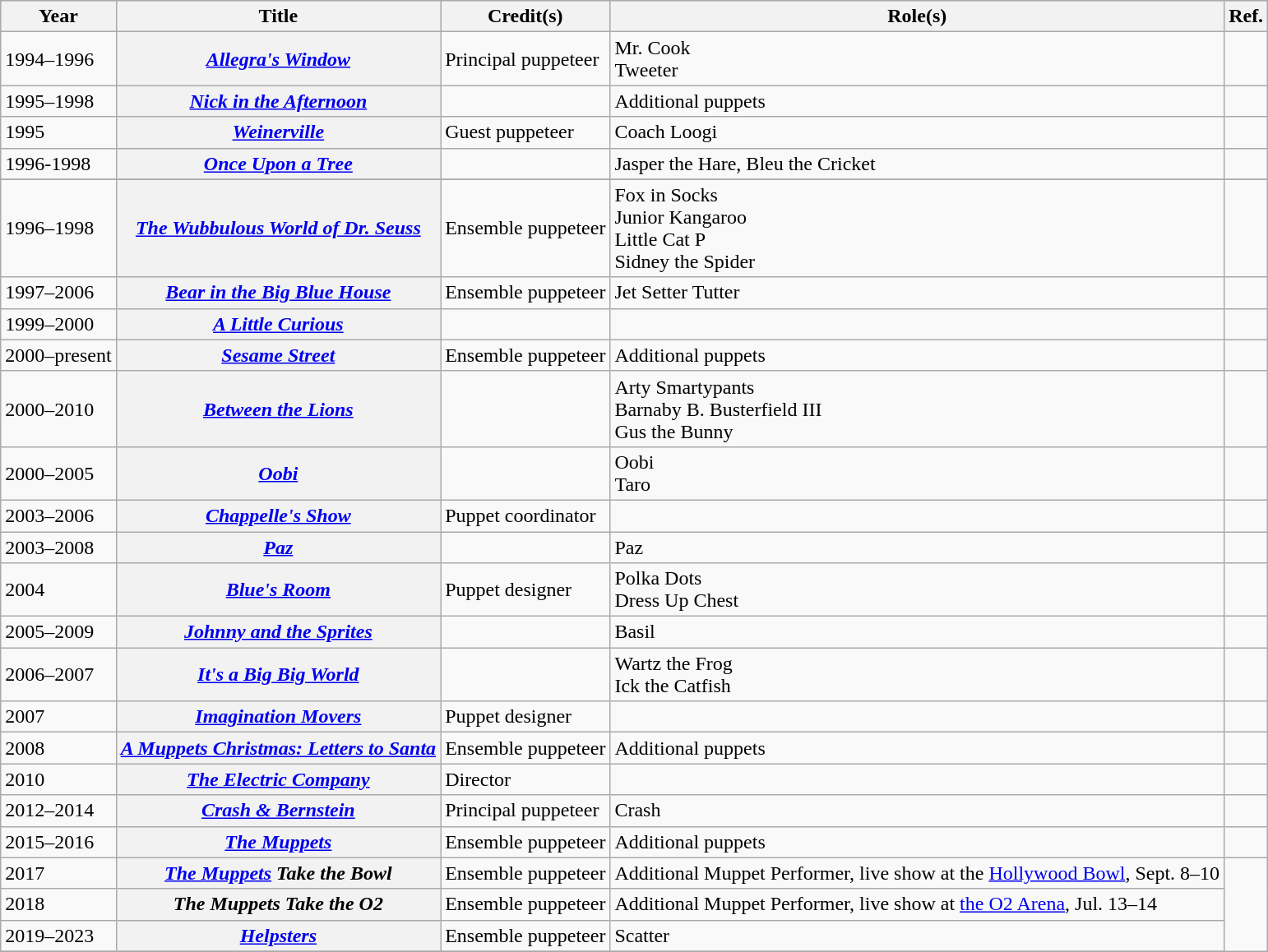<table class="wikitable sortable plainrowheaders">
<tr style="background:#b0c4de; text-align:center;">
<th>Year</th>
<th>Title</th>
<th>Credit(s)</th>
<th class=unsortable>Role(s)</th>
<th>Ref.</th>
</tr>
<tr>
<td>1994–1996</td>
<th scope=row><em><a href='#'>Allegra's Window</a></em></th>
<td>Principal puppeteer</td>
<td>Mr. Cook<br>Tweeter</td>
<td></td>
</tr>
<tr>
<td>1995–1998</td>
<th scope=row><em><a href='#'>Nick in the Afternoon</a></em></th>
<td></td>
<td>Additional puppets</td>
<td></td>
</tr>
<tr>
<td>1995</td>
<th scope=row><em><a href='#'>Weinerville</a></em></th>
<td>Guest puppeteer</td>
<td>Coach Loogi</td>
<td></td>
</tr>
<tr>
<td>1996-1998</td>
<th scope=row><em><a href='#'>Once Upon a Tree</a></em></th>
<td></td>
<td>Jasper the Hare, Bleu the Cricket</td>
<td></td>
</tr>
<tr>
</tr>
<tr>
<td>1996–1998</td>
<th scope=row><em><a href='#'>The Wubbulous World of Dr. Seuss</a></em></th>
<td>Ensemble puppeteer</td>
<td>Fox in Socks<br>Junior Kangaroo<br>Little Cat P<br>Sidney the Spider</td>
<td></td>
</tr>
<tr>
<td>1997–2006</td>
<th scope=row><em><a href='#'>Bear in the Big Blue House</a></em></th>
<td>Ensemble puppeteer</td>
<td>Jet Setter Tutter</td>
<td></td>
</tr>
<tr>
<td>1999–2000</td>
<th scope=row><em><a href='#'>A Little Curious</a></em></th>
<td></td>
<td></td>
<td></td>
</tr>
<tr>
<td>2000–present</td>
<th scope=row><em><a href='#'>Sesame Street</a></em></th>
<td>Ensemble puppeteer</td>
<td>Additional puppets</td>
<td></td>
</tr>
<tr>
<td>2000–2010</td>
<th scope=row><em><a href='#'>Between the Lions</a></em></th>
<td></td>
<td>Arty Smartypants<br>Barnaby B. Busterfield III<br>Gus the Bunny</td>
<td></td>
</tr>
<tr>
<td>2000–2005</td>
<th scope=row><em><a href='#'>Oobi</a></em></th>
<td></td>
<td>Oobi<br>Taro</td>
<td></td>
</tr>
<tr>
<td>2003–2006</td>
<th scope=row><em><a href='#'>Chappelle's Show</a></em></th>
<td>Puppet coordinator</td>
<td></td>
<td></td>
</tr>
<tr>
<td>2003–2008</td>
<th scope=row><em><a href='#'>Paz</a></em></th>
<td></td>
<td>Paz</td>
<td></td>
</tr>
<tr>
<td>2004</td>
<th scope=row><em><a href='#'>Blue's Room</a></em></th>
<td>Puppet designer</td>
<td>Polka Dots<br>Dress Up Chest</td>
<td></td>
</tr>
<tr>
<td>2005–2009</td>
<th scope=row><em><a href='#'>Johnny and the Sprites</a></em></th>
<td></td>
<td>Basil</td>
<td></td>
</tr>
<tr>
<td>2006–2007</td>
<th scope=row><em><a href='#'>It's a Big Big World</a></em></th>
<td></td>
<td>Wartz the Frog<br>Ick the Catfish</td>
<td></td>
</tr>
<tr>
<td>2007</td>
<th scope=row><em><a href='#'>Imagination Movers</a></em></th>
<td>Puppet designer</td>
<td></td>
<td></td>
</tr>
<tr>
<td>2008</td>
<th scope=row><em><a href='#'>A Muppets Christmas: Letters to Santa</a></em></th>
<td>Ensemble puppeteer</td>
<td>Additional puppets</td>
<td></td>
</tr>
<tr>
<td>2010</td>
<th scope=row><em><a href='#'>The Electric Company</a></em></th>
<td>Director </td>
<td></td>
<td></td>
</tr>
<tr>
<td>2012–2014</td>
<th scope=row><em><a href='#'>Crash & Bernstein</a></em></th>
<td>Principal puppeteer</td>
<td>Crash</td>
<td></td>
</tr>
<tr>
<td>2015–2016</td>
<th scope=row><em><a href='#'>The Muppets</a></em></th>
<td>Ensemble puppeteer</td>
<td>Additional puppets</td>
<td></td>
</tr>
<tr>
<td>2017</td>
<th scope=row><em><a href='#'>The Muppets</a> Take the Bowl</em></th>
<td>Ensemble puppeteer</td>
<td>Additional Muppet Performer, live show at the <a href='#'>Hollywood Bowl</a>, Sept. 8–10</td>
</tr>
<tr>
<td>2018</td>
<th scope=row><em>The Muppets Take the O2</em></th>
<td>Ensemble puppeteer</td>
<td>Additional Muppet Performer, live show at <a href='#'>the O2 Arena</a>, Jul. 13–14</td>
</tr>
<tr>
<td>2019–2023</td>
<th scope=row><em><a href='#'>Helpsters</a></em></th>
<td>Ensemble puppeteer</td>
<td>Scatter</td>
</tr>
<tr>
</tr>
</table>
